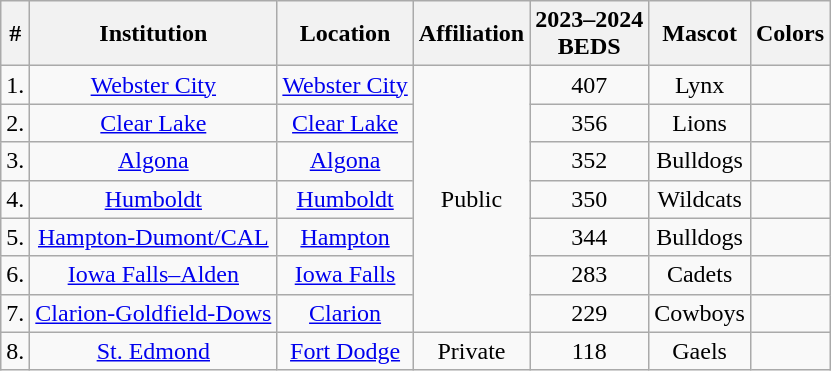<table class="wikitable" style="text-align: center;">
<tr>
<th>#</th>
<th>Institution</th>
<th>Location</th>
<th>Affiliation</th>
<th>2023–2024<br>BEDS</th>
<th>Mascot</th>
<th>Colors</th>
</tr>
<tr>
<td>1.</td>
<td><a href='#'>Webster City</a></td>
<td><a href='#'>Webster City</a></td>
<td rowspan="7">Public</td>
<td>407</td>
<td>Lynx</td>
<td> </td>
</tr>
<tr>
<td>2.</td>
<td><a href='#'>Clear Lake</a></td>
<td><a href='#'>Clear Lake</a></td>
<td>356</td>
<td>Lions</td>
<td> </td>
</tr>
<tr>
<td>3.</td>
<td><a href='#'>Algona</a></td>
<td><a href='#'>Algona</a></td>
<td>352</td>
<td>Bulldogs</td>
<td> </td>
</tr>
<tr>
<td>4.</td>
<td><a href='#'>Humboldt</a></td>
<td><a href='#'>Humboldt</a></td>
<td>350</td>
<td>Wildcats</td>
<td> </td>
</tr>
<tr>
<td>5.</td>
<td><a href='#'>Hampton-Dumont/CAL</a></td>
<td><a href='#'>Hampton</a></td>
<td>344</td>
<td>Bulldogs</td>
<td> </td>
</tr>
<tr>
<td>6.</td>
<td><a href='#'>Iowa Falls–Alden</a></td>
<td><a href='#'>Iowa Falls</a></td>
<td>283</td>
<td>Cadets</td>
<td>  </td>
</tr>
<tr>
<td>7.</td>
<td><a href='#'>Clarion-Goldfield-Dows</a></td>
<td><a href='#'>Clarion</a></td>
<td>229</td>
<td>Cowboys</td>
<td> </td>
</tr>
<tr>
<td>8.</td>
<td><a href='#'>St. Edmond</a></td>
<td><a href='#'>Fort Dodge</a></td>
<td>Private</td>
<td>118</td>
<td>Gaels</td>
<td> </td>
</tr>
</table>
